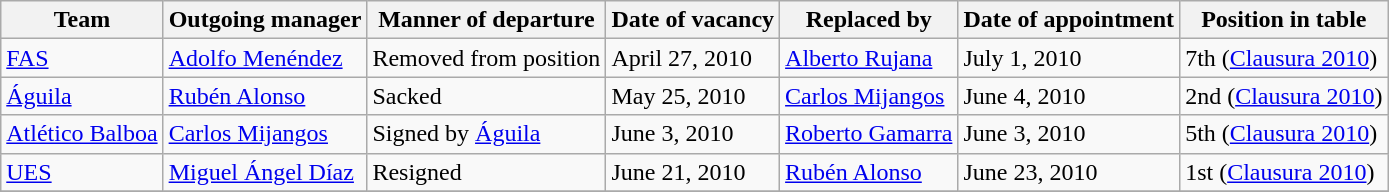<table class="wikitable">
<tr>
<th>Team</th>
<th>Outgoing manager</th>
<th>Manner of departure</th>
<th>Date of vacancy</th>
<th>Replaced by</th>
<th>Date of appointment</th>
<th>Position in table</th>
</tr>
<tr>
<td><a href='#'>FAS</a></td>
<td> <a href='#'>Adolfo Menéndez</a></td>
<td>Removed from position</td>
<td>April 27, 2010</td>
<td> <a href='#'>Alberto Rujana</a></td>
<td>July 1, 2010</td>
<td>7th (<a href='#'>Clausura 2010</a>)</td>
</tr>
<tr>
<td><a href='#'>Águila</a></td>
<td> <a href='#'>Rubén Alonso</a></td>
<td>Sacked</td>
<td>May 25, 2010</td>
<td> <a href='#'>Carlos Mijangos</a></td>
<td>June 4, 2010</td>
<td>2nd (<a href='#'>Clausura 2010</a>)</td>
</tr>
<tr>
<td><a href='#'>Atlético Balboa</a></td>
<td> <a href='#'>Carlos Mijangos</a></td>
<td>Signed by <a href='#'>Águila</a></td>
<td>June 3, 2010</td>
<td> <a href='#'>Roberto Gamarra</a></td>
<td>June 3, 2010</td>
<td>5th (<a href='#'>Clausura 2010</a>)</td>
</tr>
<tr>
<td><a href='#'>UES</a></td>
<td> <a href='#'>Miguel Ángel Díaz</a></td>
<td>Resigned</td>
<td>June 21, 2010</td>
<td> <a href='#'>Rubén Alonso</a></td>
<td>June 23, 2010</td>
<td>1st (<a href='#'>Clausura 2010</a>)</td>
</tr>
<tr>
</tr>
</table>
